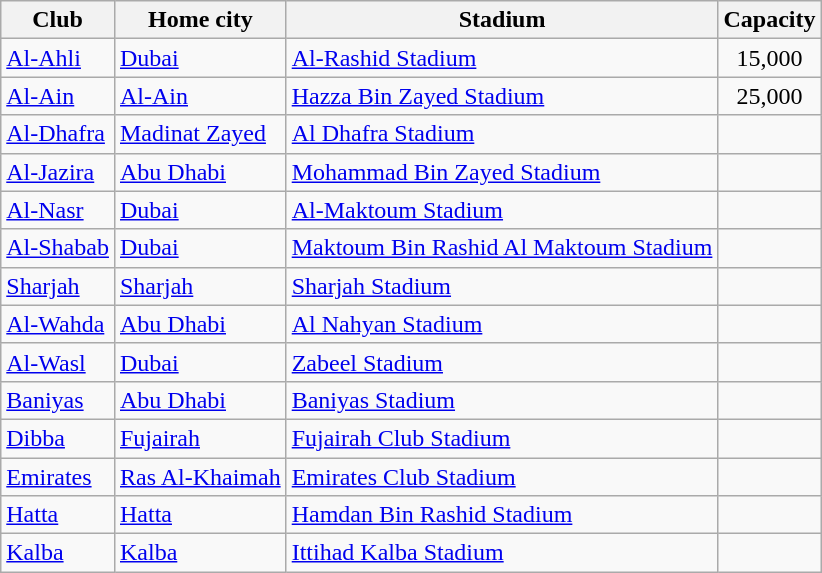<table class="wikitable sortable" style="text-align: left;">
<tr>
<th>Club</th>
<th>Home city</th>
<th>Stadium</th>
<th>Capacity</th>
</tr>
<tr>
<td><a href='#'>Al-Ahli</a></td>
<td><a href='#'>Dubai</a></td>
<td><a href='#'>Al-Rashid Stadium</a></td>
<td style="text-align:center;">15,000</td>
</tr>
<tr>
<td><a href='#'>Al-Ain</a></td>
<td><a href='#'>Al-Ain</a></td>
<td><a href='#'>Hazza Bin Zayed Stadium</a></td>
<td style="text-align:center;">25,000</td>
</tr>
<tr>
<td><a href='#'>Al-Dhafra</a></td>
<td><a href='#'>Madinat Zayed</a></td>
<td><a href='#'>Al Dhafra Stadium</a></td>
<td style="text-align:center;"></td>
</tr>
<tr>
<td><a href='#'>Al-Jazira</a></td>
<td><a href='#'>Abu Dhabi</a></td>
<td><a href='#'>Mohammad Bin Zayed Stadium</a></td>
<td style="text-align:center;"></td>
</tr>
<tr>
<td><a href='#'>Al-Nasr</a></td>
<td><a href='#'>Dubai</a></td>
<td><a href='#'>Al-Maktoum Stadium</a></td>
<td style="text-align:center;"></td>
</tr>
<tr>
<td><a href='#'>Al-Shabab</a></td>
<td><a href='#'>Dubai</a></td>
<td><a href='#'>Maktoum Bin Rashid Al Maktoum Stadium</a></td>
<td style="text-align:center;"></td>
</tr>
<tr>
<td><a href='#'>Sharjah</a></td>
<td><a href='#'>Sharjah</a></td>
<td><a href='#'>Sharjah Stadium</a></td>
<td style="text-align:center;"></td>
</tr>
<tr>
<td><a href='#'>Al-Wahda</a></td>
<td><a href='#'>Abu Dhabi</a></td>
<td><a href='#'>Al Nahyan Stadium</a></td>
<td style="text-align:center;"></td>
</tr>
<tr>
<td><a href='#'>Al-Wasl</a></td>
<td><a href='#'>Dubai</a></td>
<td><a href='#'>Zabeel Stadium</a></td>
<td style="text-align:center;"></td>
</tr>
<tr>
<td><a href='#'>Baniyas</a></td>
<td><a href='#'>Abu Dhabi</a></td>
<td><a href='#'>Baniyas Stadium</a></td>
<td style="text-align:center;"></td>
</tr>
<tr>
<td><a href='#'>Dibba</a></td>
<td><a href='#'>Fujairah</a></td>
<td><a href='#'>Fujairah Club Stadium</a></td>
<td style="text-align:center;"></td>
</tr>
<tr>
<td><a href='#'>Emirates</a></td>
<td><a href='#'>Ras Al-Khaimah</a></td>
<td><a href='#'>Emirates Club Stadium</a></td>
<td style="text-align:center;"></td>
</tr>
<tr>
<td><a href='#'>Hatta</a></td>
<td><a href='#'>Hatta</a></td>
<td><a href='#'>Hamdan Bin Rashid Stadium</a></td>
<td style="text-align:center;"></td>
</tr>
<tr>
<td><a href='#'>Kalba</a></td>
<td><a href='#'>Kalba</a></td>
<td><a href='#'>Ittihad Kalba Stadium</a></td>
<td style="text-align:center;"></td>
</tr>
</table>
